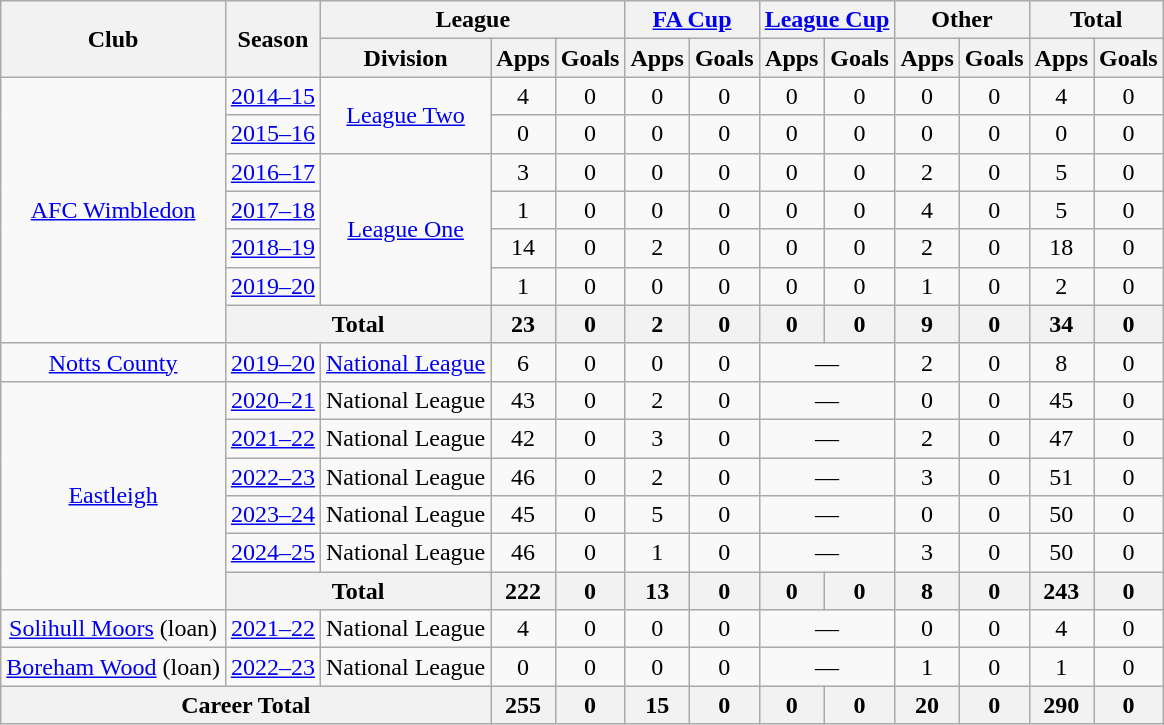<table class="wikitable" style="text-align:center">
<tr>
<th rowspan="2">Club</th>
<th rowspan="2">Season</th>
<th colspan="3">League</th>
<th colspan="2"><a href='#'>FA Cup</a></th>
<th colspan="2"><a href='#'>League Cup</a></th>
<th colspan="2">Other</th>
<th colspan="2">Total</th>
</tr>
<tr>
<th>Division</th>
<th>Apps</th>
<th>Goals</th>
<th>Apps</th>
<th>Goals</th>
<th>Apps</th>
<th>Goals</th>
<th>Apps</th>
<th>Goals</th>
<th>Apps</th>
<th>Goals</th>
</tr>
<tr>
<td rowspan=7><a href='#'>AFC Wimbledon</a></td>
<td><a href='#'>2014–15</a></td>
<td rowspan="2"><a href='#'>League Two</a></td>
<td>4</td>
<td>0</td>
<td>0</td>
<td>0</td>
<td>0</td>
<td>0</td>
<td>0</td>
<td>0</td>
<td>4</td>
<td>0</td>
</tr>
<tr>
<td><a href='#'>2015–16</a></td>
<td>0</td>
<td>0</td>
<td>0</td>
<td>0</td>
<td>0</td>
<td>0</td>
<td>0</td>
<td>0</td>
<td>0</td>
<td>0</td>
</tr>
<tr>
<td><a href='#'>2016–17</a></td>
<td rowspan="4"><a href='#'>League One</a></td>
<td>3</td>
<td>0</td>
<td>0</td>
<td>0</td>
<td>0</td>
<td>0</td>
<td>2</td>
<td>0</td>
<td>5</td>
<td>0</td>
</tr>
<tr>
<td><a href='#'>2017–18</a></td>
<td>1</td>
<td>0</td>
<td>0</td>
<td>0</td>
<td>0</td>
<td>0</td>
<td>4</td>
<td>0</td>
<td>5</td>
<td>0</td>
</tr>
<tr>
<td><a href='#'>2018–19</a></td>
<td>14</td>
<td>0</td>
<td>2</td>
<td>0</td>
<td>0</td>
<td>0</td>
<td>2</td>
<td>0</td>
<td>18</td>
<td>0</td>
</tr>
<tr>
<td><a href='#'>2019–20</a></td>
<td>1</td>
<td>0</td>
<td>0</td>
<td>0</td>
<td>0</td>
<td>0</td>
<td>1</td>
<td>0</td>
<td>2</td>
<td>0</td>
</tr>
<tr>
<th colspan="2">Total</th>
<th>23</th>
<th>0</th>
<th>2</th>
<th>0</th>
<th>0</th>
<th>0</th>
<th>9</th>
<th>0</th>
<th>34</th>
<th>0</th>
</tr>
<tr>
<td><a href='#'>Notts County</a></td>
<td><a href='#'>2019–20</a></td>
<td><a href='#'>National League</a></td>
<td>6</td>
<td>0</td>
<td>0</td>
<td>0</td>
<td colspan="2">—</td>
<td>2</td>
<td>0</td>
<td>8</td>
<td>0</td>
</tr>
<tr>
<td rowspan="6"><a href='#'>Eastleigh</a></td>
<td><a href='#'>2020–21</a></td>
<td>National League</td>
<td>43</td>
<td>0</td>
<td>2</td>
<td>0</td>
<td colspan="2">—</td>
<td>0</td>
<td>0</td>
<td>45</td>
<td>0</td>
</tr>
<tr>
<td><a href='#'>2021–22</a></td>
<td>National League</td>
<td>42</td>
<td>0</td>
<td>3</td>
<td>0</td>
<td colspan="2">—</td>
<td>2</td>
<td>0</td>
<td>47</td>
<td>0</td>
</tr>
<tr>
<td><a href='#'>2022–23</a></td>
<td>National League</td>
<td>46</td>
<td>0</td>
<td>2</td>
<td>0</td>
<td colspan="2">—</td>
<td>3</td>
<td>0</td>
<td>51</td>
<td>0</td>
</tr>
<tr>
<td><a href='#'>2023–24</a></td>
<td>National League</td>
<td>45</td>
<td>0</td>
<td>5</td>
<td>0</td>
<td colspan="2">—</td>
<td>0</td>
<td>0</td>
<td>50</td>
<td>0</td>
</tr>
<tr>
<td><a href='#'>2024–25</a></td>
<td>National League</td>
<td>46</td>
<td>0</td>
<td>1</td>
<td>0</td>
<td colspan="2">—</td>
<td>3</td>
<td>0</td>
<td>50</td>
<td>0</td>
</tr>
<tr>
<th colspan="2">Total</th>
<th>222</th>
<th>0</th>
<th>13</th>
<th>0</th>
<th>0</th>
<th>0</th>
<th>8</th>
<th>0</th>
<th>243</th>
<th>0</th>
</tr>
<tr>
<td><a href='#'>Solihull Moors</a> (loan)</td>
<td><a href='#'>2021–22</a></td>
<td>National League</td>
<td>4</td>
<td>0</td>
<td>0</td>
<td>0</td>
<td colspan="2">—</td>
<td>0</td>
<td>0</td>
<td>4</td>
<td>0</td>
</tr>
<tr>
<td><a href='#'>Boreham Wood</a> (loan)</td>
<td><a href='#'>2022–23</a></td>
<td>National League</td>
<td>0</td>
<td>0</td>
<td>0</td>
<td>0</td>
<td colspan="2">—</td>
<td>1</td>
<td>0</td>
<td>1</td>
<td>0</td>
</tr>
<tr>
<th colspan="3">Career Total</th>
<th>255</th>
<th>0</th>
<th>15</th>
<th>0</th>
<th>0</th>
<th>0</th>
<th>20</th>
<th>0</th>
<th>290</th>
<th>0</th>
</tr>
</table>
